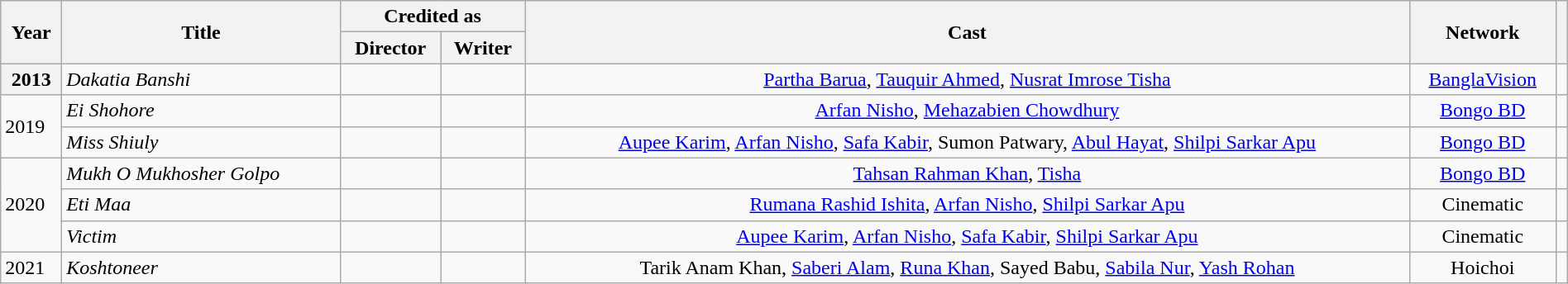<table class="wikitable sortable plainrowheaders" style="width:100%;">
<tr>
<th scope="col" rowspan="2">Year</th>
<th rowspan="2" scope="col">Title</th>
<th colspan="2" scope="col">Credited as</th>
<th rowspan="2" scope="col" class="unsortable">Cast</th>
<th rowspan="2" scope="col" class="unsortable">Network</th>
<th rowspan="2" scope="col" class="unsortable"></th>
</tr>
<tr>
<th>Director</th>
<th>Writer</th>
</tr>
<tr>
<th scope="row">2013</th>
<td><em>Dakatia Banshi</em></td>
<td></td>
<td></td>
<td style="text-align:center;"><a href='#'>Partha Barua</a>, <a href='#'>Tauquir Ahmed</a>, <a href='#'>Nusrat Imrose Tisha</a></td>
<td style="text-align:center;"><a href='#'>BanglaVision</a></td>
<td style="text-align:center;"></td>
</tr>
<tr>
<td !scope="row" rowspan=2>2019</td>
<td><em>Ei Shohore</em></td>
<td></td>
<td></td>
<td style="text-align:center;"><a href='#'>Arfan Nisho</a>, <a href='#'>Mehazabien Chowdhury</a></td>
<td style="text-align:center;"><a href='#'>Bongo BD</a></td>
<td style="text-align:center;"></td>
</tr>
<tr>
<td><em>Miss Shiuly</em></td>
<td></td>
<td></td>
<td style="text-align:center;"><a href='#'>Aupee Karim</a>, <a href='#'>Arfan Nisho</a>, <a href='#'>Safa Kabir</a>, Sumon Patwary, <a href='#'>Abul Hayat</a>, <a href='#'>Shilpi Sarkar Apu</a></td>
<td style="text-align:center;"><a href='#'>Bongo BD</a></td>
<td style="text-align:center;"></td>
</tr>
<tr>
<td !scope="row" rowspan=3>2020</td>
<td><em>Mukh O Mukhosher Golpo</em></td>
<td></td>
<td></td>
<td style="text-align:center;"><a href='#'>Tahsan Rahman Khan</a>, <a href='#'>Tisha</a></td>
<td style="text-align:center;"><a href='#'>Bongo BD</a></td>
<td style="text-align:center;"></td>
</tr>
<tr>
<td><em>Eti Maa</em></td>
<td></td>
<td></td>
<td style="text-align:center;"><a href='#'>Rumana Rashid Ishita</a>, <a href='#'>Arfan Nisho</a>, <a href='#'>Shilpi Sarkar Apu</a></td>
<td style="text-align:center;">Cinematic</td>
<td style="text-align:center;"></td>
</tr>
<tr>
<td><em>Victim</em></td>
<td></td>
<td></td>
<td style="text-align:center;"><a href='#'>Aupee Karim</a>, <a href='#'>Arfan Nisho</a>, <a href='#'>Safa Kabir</a>, <a href='#'>Shilpi Sarkar Apu</a></td>
<td style="text-align:center;">Cinematic</td>
<td style="text-align:center;"></td>
</tr>
<tr>
<td !scope="row">2021</td>
<td><em>Koshtoneer</em></td>
<td></td>
<td></td>
<td style="text-align:center;">Tarik Anam Khan, <a href='#'>Saberi Alam</a>, <a href='#'>Runa Khan</a>, Sayed Babu, <a href='#'>Sabila Nur</a>, <a href='#'>Yash Rohan</a></td>
<td style="text-align:center;">Hoichoi</td>
<td style="text-align:center;"></td>
</tr>
</table>
